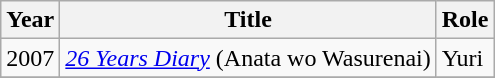<table class="wikitable">
<tr>
<th>Year</th>
<th>Title</th>
<th>Role</th>
</tr>
<tr>
<td>2007</td>
<td><em><a href='#'>26 Years Diary</a></em> (Anata wo Wasurenai)</td>
<td>Yuri</td>
</tr>
<tr>
</tr>
</table>
